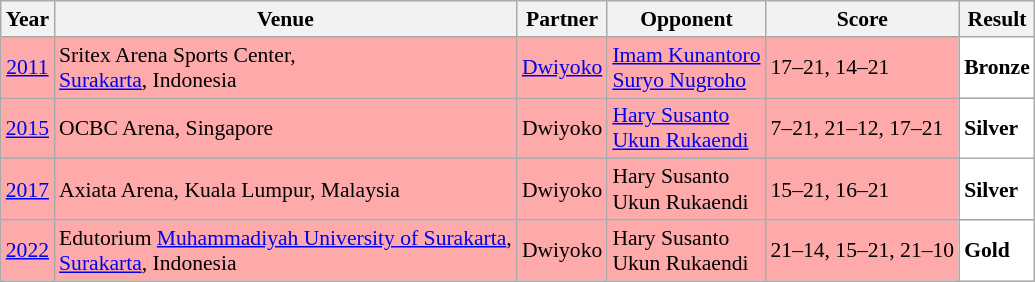<table class="sortable wikitable" style="font-size: 90%;">
<tr>
<th>Year</th>
<th>Venue</th>
<th>Partner</th>
<th>Opponent</th>
<th>Score</th>
<th>Result</th>
</tr>
<tr style="background:#FFAAAA">
<td align="center"><a href='#'>2011</a></td>
<td align="left">Sritex Arena Sports Center,<br><a href='#'>Surakarta</a>, Indonesia</td>
<td align="left"> <a href='#'>Dwiyoko</a></td>
<td align="left"> <a href='#'>Imam Kunantoro</a><br> <a href='#'>Suryo Nugroho</a></td>
<td align="left">17–21, 14–21</td>
<td style="text-align:left; background:white"> <strong>Bronze</strong></td>
</tr>
<tr style="background:#FFAAAA">
<td align="center"><a href='#'>2015</a></td>
<td align="left">OCBC Arena, Singapore</td>
<td align="left"> Dwiyoko</td>
<td align="left"> <a href='#'>Hary Susanto</a><br> <a href='#'>Ukun Rukaendi</a></td>
<td align="left">7–21, 21–12, 17–21</td>
<td style="text-align:left; background:white"> <strong>Silver</strong></td>
</tr>
<tr style="background:#FFAAAA">
<td align="center"><a href='#'>2017</a></td>
<td align="left">Axiata Arena, Kuala Lumpur, Malaysia</td>
<td align="left"> Dwiyoko</td>
<td align="left"> Hary Susanto<br> Ukun Rukaendi</td>
<td align="left">15–21, 16–21</td>
<td style="text-align:left; background:white"> <strong>Silver</strong></td>
</tr>
<tr style="background:#FFAAAA">
<td align="center"><a href='#'>2022</a></td>
<td align="left">Edutorium <a href='#'>Muhammadiyah University of Surakarta</a>,<br><a href='#'>Surakarta</a>, Indonesia</td>
<td align="left"> Dwiyoko</td>
<td align="left"> Hary Susanto<br> Ukun Rukaendi</td>
<td align="left">21–14, 15–21, 21–10</td>
<td style="text-align:left; background:white"> <strong>Gold</strong></td>
</tr>
</table>
